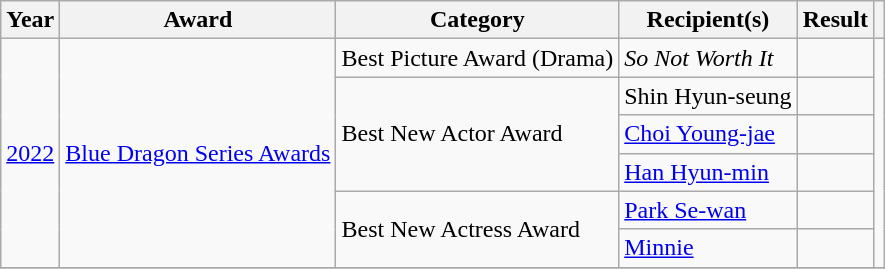<table class="wikitable plainrowheaders sortable">
<tr>
<th scope="col">Year</th>
<th scope="col">Award</th>
<th scope="col">Category</th>
<th scope="col">Recipient(s)</th>
<th scope="col">Result</th>
<th scope="col" class="unsortable"></th>
</tr>
<tr>
<td scope="row" rowspan="6"><a href='#'>2022</a></td>
<td scope="row" rowspan="6"><a href='#'>Blue Dragon Series Awards</a></td>
<td>Best Picture Award (Drama)</td>
<td><em>So Not Worth It</em></td>
<td></td>
<td rowspan="6"></td>
</tr>
<tr>
<td rowspan=3>Best New Actor Award</td>
<td>Shin Hyun-seung</td>
<td></td>
</tr>
<tr>
<td><a href='#'>Choi Young-jae</a></td>
<td></td>
</tr>
<tr>
<td><a href='#'>Han Hyun-min</a></td>
<td></td>
</tr>
<tr>
<td rowspan=2>Best New Actress Award</td>
<td><a href='#'>Park Se-wan</a></td>
<td></td>
</tr>
<tr>
<td><a href='#'>Minnie</a></td>
<td></td>
</tr>
<tr>
</tr>
</table>
